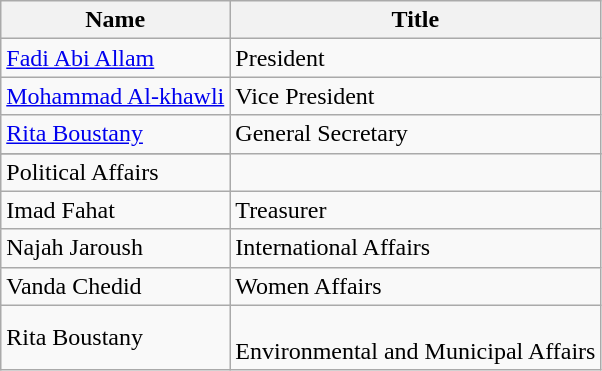<table class="wikitable">
<tr>
<th>Name</th>
<th>Title</th>
</tr>
<tr>
<td><a href='#'>Fadi Abi Allam</a></td>
<td>President</td>
</tr>
<tr>
<td><a href='#'>Mohammad Al-khawli</a></td>
<td>Vice President</td>
</tr>
<tr>
<td><a href='#'>Rita Boustany</a></td>
<td>General Secretary</td>
</tr>
<tr>
</tr>
<tr>
<td>Political Affairs</td>
</tr>
<tr Fadi El Jamal>
<td>Imad Fahat</td>
<td>Treasurer</td>
</tr>
<tr>
<td>Najah Jaroush</td>
<td>International Affairs</td>
</tr>
<tr>
<td>Vanda Chedid</td>
<td>Women Affairs</td>
</tr>
<tr>
<td>Rita Boustany</td>
<td><br>Environmental and Municipal Affairs</td>
</tr>
</table>
